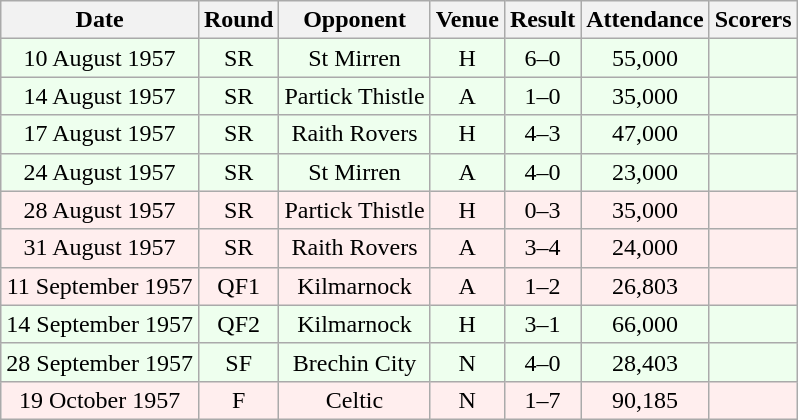<table class="wikitable sortable" style="font-size:100%; text-align:center">
<tr>
<th>Date</th>
<th>Round</th>
<th>Opponent</th>
<th>Venue</th>
<th>Result</th>
<th>Attendance</th>
<th>Scorers</th>
</tr>
<tr bgcolor = "#EEFFEE">
<td>10 August 1957</td>
<td>SR</td>
<td>St Mirren</td>
<td>H</td>
<td>6–0</td>
<td>55,000</td>
<td></td>
</tr>
<tr bgcolor = "#EEFFEE">
<td>14 August 1957</td>
<td>SR</td>
<td>Partick Thistle</td>
<td>A</td>
<td>1–0</td>
<td>35,000</td>
<td></td>
</tr>
<tr bgcolor = "#EEFFEE">
<td>17 August 1957</td>
<td>SR</td>
<td>Raith Rovers</td>
<td>H</td>
<td>4–3</td>
<td>47,000</td>
<td></td>
</tr>
<tr bgcolor = "#EEFFEE">
<td>24 August 1957</td>
<td>SR</td>
<td>St Mirren</td>
<td>A</td>
<td>4–0</td>
<td>23,000</td>
<td></td>
</tr>
<tr bgcolor = "#FFEEEE">
<td>28 August 1957</td>
<td>SR</td>
<td>Partick Thistle</td>
<td>H</td>
<td>0–3</td>
<td>35,000</td>
<td></td>
</tr>
<tr bgcolor = "#FFEEEE">
<td>31 August 1957</td>
<td>SR</td>
<td>Raith Rovers</td>
<td>A</td>
<td>3–4</td>
<td>24,000</td>
<td></td>
</tr>
<tr bgcolor = "#FFEEEE">
<td>11 September 1957</td>
<td>QF1</td>
<td>Kilmarnock</td>
<td>A</td>
<td>1–2</td>
<td>26,803</td>
<td></td>
</tr>
<tr bgcolor = "#EEFFEE">
<td>14 September 1957</td>
<td>QF2</td>
<td>Kilmarnock</td>
<td>H</td>
<td>3–1</td>
<td>66,000</td>
<td></td>
</tr>
<tr bgcolor = "#EEFFEE">
<td>28 September 1957</td>
<td>SF</td>
<td>Brechin City</td>
<td>N</td>
<td>4–0</td>
<td>28,403</td>
<td></td>
</tr>
<tr bgcolor = "#FFEEEE">
<td>19 October 1957</td>
<td>F</td>
<td>Celtic</td>
<td>N</td>
<td>1–7</td>
<td>90,185</td>
<td></td>
</tr>
</table>
